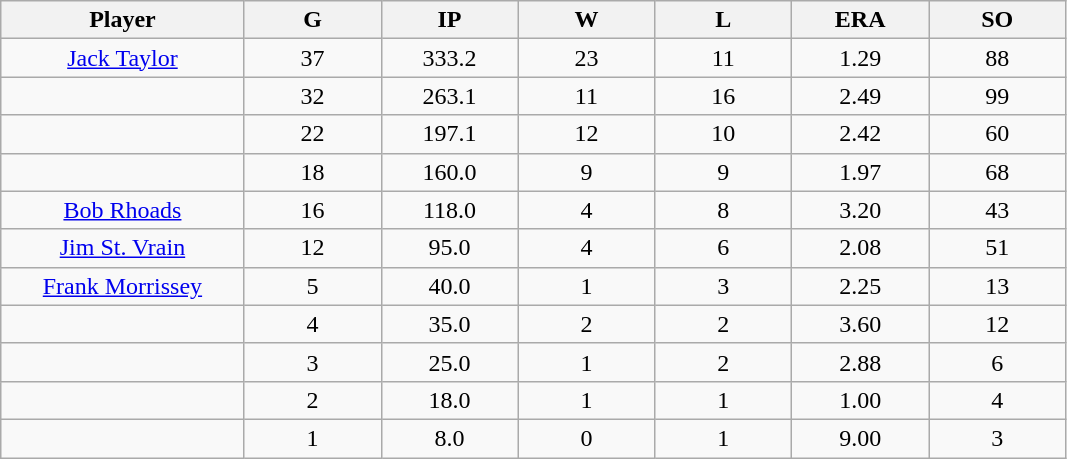<table class="wikitable sortable">
<tr>
<th bgcolor="#DDDDFF" width="16%">Player</th>
<th bgcolor="#DDDDFF" width="9%">G</th>
<th bgcolor="#DDDDFF" width="9%">IP</th>
<th bgcolor="#DDDDFF" width="9%">W</th>
<th bgcolor="#DDDDFF" width="9%">L</th>
<th bgcolor="#DDDDFF" width="9%">ERA</th>
<th bgcolor="#DDDDFF" width="9%">SO</th>
</tr>
<tr align="center">
<td><a href='#'>Jack Taylor</a></td>
<td>37</td>
<td>333.2</td>
<td>23</td>
<td>11</td>
<td>1.29</td>
<td>88</td>
</tr>
<tr align=center>
<td></td>
<td>32</td>
<td>263.1</td>
<td>11</td>
<td>16</td>
<td>2.49</td>
<td>99</td>
</tr>
<tr align="center">
<td></td>
<td>22</td>
<td>197.1</td>
<td>12</td>
<td>10</td>
<td>2.42</td>
<td>60</td>
</tr>
<tr align="center">
<td></td>
<td>18</td>
<td>160.0</td>
<td>9</td>
<td>9</td>
<td>1.97</td>
<td>68</td>
</tr>
<tr align="center">
<td><a href='#'>Bob Rhoads</a></td>
<td>16</td>
<td>118.0</td>
<td>4</td>
<td>8</td>
<td>3.20</td>
<td>43</td>
</tr>
<tr align=center>
<td><a href='#'>Jim St. Vrain</a></td>
<td>12</td>
<td>95.0</td>
<td>4</td>
<td>6</td>
<td>2.08</td>
<td>51</td>
</tr>
<tr align=center>
<td><a href='#'>Frank Morrissey</a></td>
<td>5</td>
<td>40.0</td>
<td>1</td>
<td>3</td>
<td>2.25</td>
<td>13</td>
</tr>
<tr align=center>
<td></td>
<td>4</td>
<td>35.0</td>
<td>2</td>
<td>2</td>
<td>3.60</td>
<td>12</td>
</tr>
<tr align="center">
<td></td>
<td>3</td>
<td>25.0</td>
<td>1</td>
<td>2</td>
<td>2.88</td>
<td>6</td>
</tr>
<tr align="center">
<td></td>
<td>2</td>
<td>18.0</td>
<td>1</td>
<td>1</td>
<td>1.00</td>
<td>4</td>
</tr>
<tr align="center">
<td></td>
<td>1</td>
<td>8.0</td>
<td>0</td>
<td>1</td>
<td>9.00</td>
<td>3</td>
</tr>
</table>
